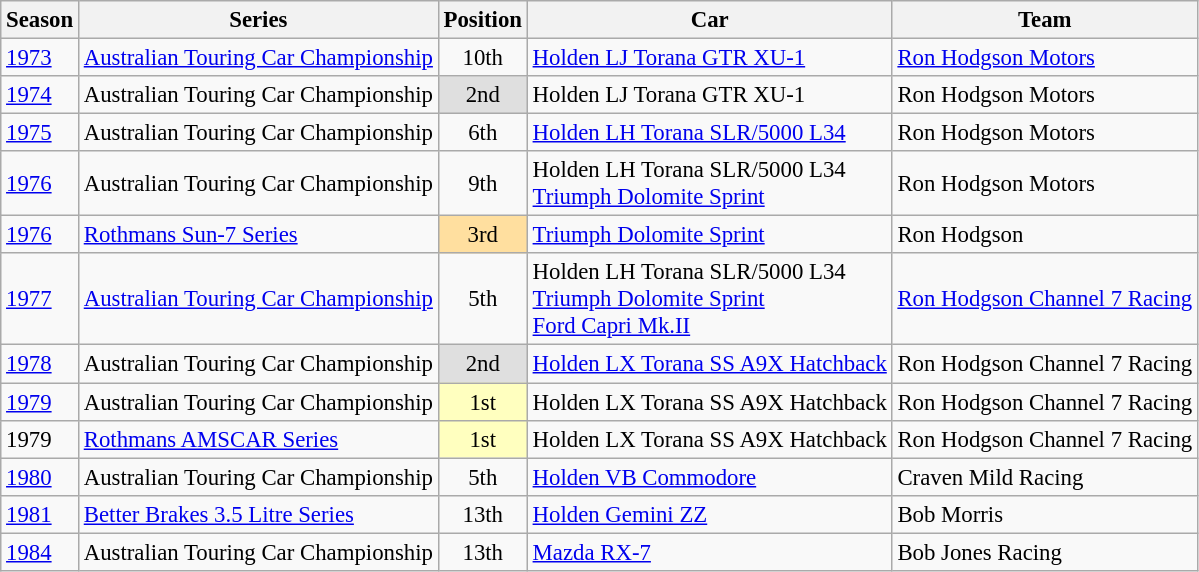<table class="wikitable" style="font-size: 95%;">
<tr>
<th>Season</th>
<th>Series</th>
<th>Position</th>
<th>Car</th>
<th>Team</th>
</tr>
<tr>
<td><a href='#'>1973</a></td>
<td><a href='#'>Australian Touring Car Championship</a></td>
<td align="center">10th</td>
<td><a href='#'>Holden LJ Torana GTR XU-1</a></td>
<td><a href='#'>Ron Hodgson Motors</a></td>
</tr>
<tr>
<td><a href='#'>1974</a></td>
<td>Australian Touring Car Championship</td>
<td align="center" style="background:#dfdfdf;">2nd</td>
<td>Holden LJ Torana GTR XU-1</td>
<td>Ron Hodgson Motors</td>
</tr>
<tr>
<td><a href='#'>1975</a></td>
<td>Australian Touring Car Championship</td>
<td align="center">6th</td>
<td><a href='#'>Holden LH Torana SLR/5000 L34</a></td>
<td>Ron Hodgson Motors</td>
</tr>
<tr>
<td><a href='#'>1976</a></td>
<td>Australian Touring Car Championship</td>
<td align="center">9th</td>
<td>Holden LH Torana SLR/5000 L34<br><a href='#'>Triumph Dolomite Sprint</a></td>
<td>Ron Hodgson Motors</td>
</tr>
<tr>
<td><a href='#'>1976</a></td>
<td><a href='#'>Rothmans Sun-7 Series</a></td>
<td align="center" style="background:#ffdf9f;">3rd</td>
<td><a href='#'>Triumph Dolomite Sprint</a></td>
<td>Ron Hodgson</td>
</tr>
<tr>
<td><a href='#'>1977</a></td>
<td><a href='#'>Australian Touring Car Championship</a></td>
<td align="center">5th</td>
<td>Holden LH Torana SLR/5000 L34<br><a href='#'>Triumph Dolomite Sprint</a><br><a href='#'>Ford Capri Mk.II</a></td>
<td><a href='#'>Ron Hodgson Channel 7 Racing</a></td>
</tr>
<tr>
<td><a href='#'>1978</a></td>
<td>Australian Touring Car Championship</td>
<td align="center" style="background:#dfdfdf;">2nd</td>
<td><a href='#'>Holden LX Torana SS A9X Hatchback</a></td>
<td>Ron Hodgson Channel 7 Racing</td>
</tr>
<tr>
<td><a href='#'>1979</a></td>
<td>Australian Touring Car Championship</td>
<td align="center" style="background:#ffffbf;">1st</td>
<td>Holden LX Torana SS A9X Hatchback</td>
<td>Ron Hodgson Channel 7 Racing</td>
</tr>
<tr>
<td>1979</td>
<td><a href='#'>Rothmans AMSCAR Series</a></td>
<td align="center" style="background:#ffffbf;">1st</td>
<td>Holden LX Torana SS A9X Hatchback</td>
<td>Ron Hodgson Channel 7 Racing</td>
</tr>
<tr>
<td><a href='#'>1980</a></td>
<td>Australian Touring Car Championship</td>
<td align="center">5th</td>
<td><a href='#'>Holden VB Commodore</a></td>
<td>Craven Mild Racing</td>
</tr>
<tr>
<td><a href='#'>1981</a></td>
<td><a href='#'>Better Brakes 3.5 Litre Series</a></td>
<td align="center">13th</td>
<td><a href='#'>Holden Gemini ZZ</a></td>
<td>Bob Morris</td>
</tr>
<tr>
<td><a href='#'>1984</a></td>
<td>Australian Touring Car Championship</td>
<td align="center">13th</td>
<td><a href='#'>Mazda RX-7</a></td>
<td>Bob Jones Racing</td>
</tr>
</table>
